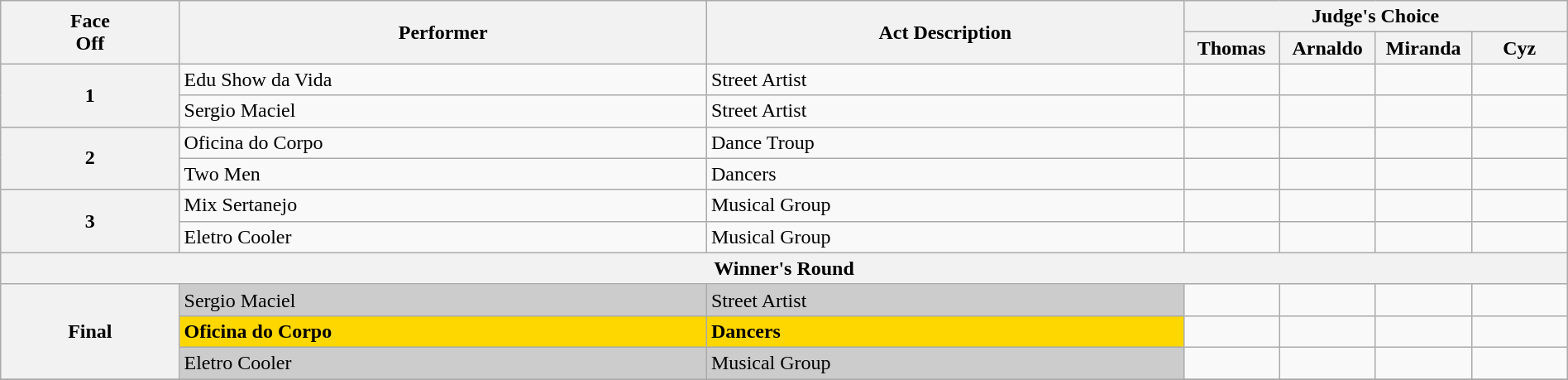<table class="wikitable" width="100%">
<tr>
<th rowspan=2>Face<br>Off</th>
<th rowspan=2>Performer</th>
<th rowspan=2>Act Description</th>
<th colspan=4>Judge's Choice</th>
</tr>
<tr>
<th width="70">Thomas</th>
<th width="70">Arnaldo</th>
<th width="70">Miranda</th>
<th width="70">Cyz</th>
</tr>
<tr>
<th rowspan=2>1</th>
<td>Edu Show da Vida</td>
<td>Street Artist</td>
<td></td>
<td></td>
<td></td>
<td></td>
</tr>
<tr>
<td>Sergio Maciel</td>
<td>Street Artist</td>
<td></td>
<td></td>
<td></td>
<td></td>
</tr>
<tr>
<th rowspan=2>2</th>
<td>Oficina do Corpo</td>
<td>Dance Troup</td>
<td></td>
<td></td>
<td></td>
<td></td>
</tr>
<tr>
<td>Two Men</td>
<td>Dancers</td>
<td></td>
<td></td>
<td></td>
<td></td>
</tr>
<tr>
<th rowspan=2>3</th>
<td>Mix Sertanejo</td>
<td>Musical Group</td>
<td></td>
<td></td>
<td></td>
<td></td>
</tr>
<tr>
<td>Eletro Cooler</td>
<td>Musical Group</td>
<td></td>
<td></td>
<td></td>
<td></td>
</tr>
<tr>
<th colspan=7>Winner's Round</th>
</tr>
<tr>
<th rowspan=3>Final</th>
<td bgcolor="CCCCCC">Sergio Maciel</td>
<td bgcolor="CCCCCC">Street Artist</td>
<td></td>
<td></td>
<td></td>
<td></td>
</tr>
<tr>
<td bgcolor="FFD700"><strong>Oficina do Corpo</strong></td>
<td bgcolor="FFD700"><strong>Dancers</strong></td>
<td></td>
<td></td>
<td></td>
<td></td>
</tr>
<tr>
<td bgcolor="CCCCCC">Eletro Cooler</td>
<td bgcolor="CCCCCC">Musical Group</td>
<td></td>
<td></td>
<td></td>
<td></td>
</tr>
<tr>
</tr>
</table>
